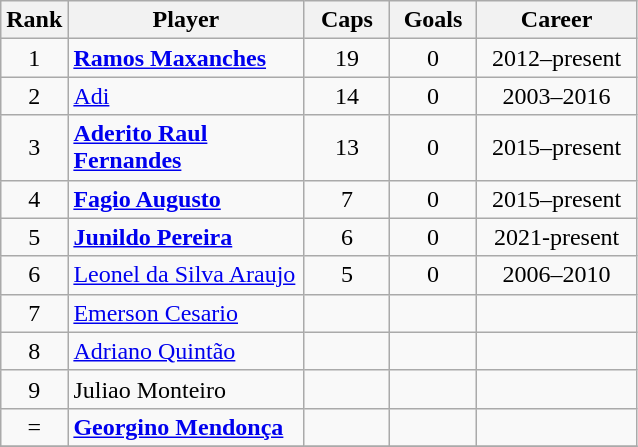<table class="wikitable sortable" style="text-align:center;">
<tr>
<th width="30">Rank</th>
<th style="width:150px;">Player</th>
<th width="50">Caps</th>
<th width="50">Goals</th>
<th style="width:100px;">Career</th>
</tr>
<tr>
<td>1</td>
<td style="text-align: left;"><strong><a href='#'>Ramos Maxanches</a></strong></td>
<td>19</td>
<td>0</td>
<td>2012–present</td>
</tr>
<tr>
<td>2</td>
<td style="text-align: left;"><a href='#'>Adi</a></td>
<td>14</td>
<td>0</td>
<td>2003–2016</td>
</tr>
<tr>
<td>3</td>
<td style="text-align: left;"><strong><a href='#'>Aderito Raul Fernandes</a></strong></td>
<td>13</td>
<td>0</td>
<td>2015–present</td>
</tr>
<tr>
<td>4</td>
<td style="text-align: left;"><strong><a href='#'>Fagio Augusto</a></strong></td>
<td>7</td>
<td>0</td>
<td>2015–present</td>
</tr>
<tr>
<td>5</td>
<td style="text-align: left;"><strong><a href='#'>Junildo Pereira</a></strong></td>
<td>6</td>
<td>0</td>
<td>2021-present</td>
</tr>
<tr>
<td>6</td>
<td style="text-align: left;"><a href='#'>Leonel da Silva Araujo</a></td>
<td>5</td>
<td>0</td>
<td>2006–2010</td>
</tr>
<tr>
<td>7</td>
<td style="text-align: left;"><a href='#'>Emerson Cesario</a></td>
<td></td>
<td></td>
<td></td>
</tr>
<tr>
<td>8</td>
<td style="text-align: left;"><a href='#'>Adriano Quintão</a></td>
<td></td>
<td></td>
<td></td>
</tr>
<tr>
<td>9</td>
<td style="text-align: left;">Juliao Monteiro</td>
<td></td>
<td></td>
<td></td>
</tr>
<tr>
<td>=</td>
<td style="text-align: left; "><strong><a href='#'>Georgino Mendonça</a></strong></td>
<td></td>
<td></td>
<td></td>
</tr>
<tr>
</tr>
</table>
